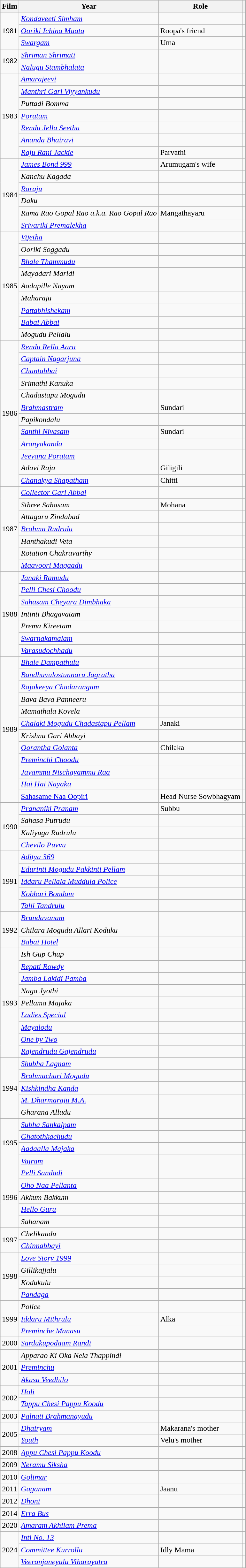<table class="wikitable sortable">
<tr>
<th scope="col">Film</th>
<th scope="col">Year</th>
<th scope="col">Role</th>
<th class="unsortable" ></th>
</tr>
<tr>
<td rowspan="3">1981</td>
<td><em><a href='#'>Kondaveeti Simham</a></em></td>
<td></td>
<td></td>
</tr>
<tr>
<td><em><a href='#'>Ooriki Ichina Maata</a></em></td>
<td>Roopa's friend</td>
<td></td>
</tr>
<tr>
<td><em><a href='#'>Swargam</a></em></td>
<td>Uma</td>
<td></td>
</tr>
<tr>
<td rowspan="2">1982</td>
<td><em><a href='#'>Shriman Shrimati</a></em></td>
<td></td>
<td></td>
</tr>
<tr>
<td><a href='#'><em>Nalugu Stambhalata</em></a></td>
<td></td>
<td></td>
</tr>
<tr>
<td rowspan="7">1983</td>
<td><em><a href='#'>Amarajeevi</a></em></td>
<td></td>
<td></td>
</tr>
<tr>
<td><em><a href='#'>Manthri Gari Viyyankudu</a></em></td>
<td></td>
<td></td>
</tr>
<tr>
<td><em>Puttadi Bomma</em></td>
<td></td>
<td></td>
</tr>
<tr>
<td><em><a href='#'>Poratam</a></em></td>
<td></td>
<td></td>
</tr>
<tr>
<td><em><a href='#'>Rendu Jella Seetha</a></em></td>
<td></td>
<td></td>
</tr>
<tr>
<td><em><a href='#'>Ananda Bhairavi</a></em></td>
<td></td>
<td></td>
</tr>
<tr>
<td><em><a href='#'>Raju Rani Jackie</a></em></td>
<td>Parvathi</td>
<td></td>
</tr>
<tr>
<td rowspan="6">1984</td>
<td><em><a href='#'>James Bond 999</a></em></td>
<td>Arumugam's wife</td>
<td></td>
</tr>
<tr>
<td><em>Kanchu Kagada</em></td>
<td></td>
<td></td>
</tr>
<tr>
<td><em><a href='#'>Raraju</a></em></td>
<td></td>
<td></td>
</tr>
<tr>
<td><em>Daku</em></td>
<td></td>
<td></td>
</tr>
<tr>
<td><em>Rama Rao Gopal Rao a.k.a. Rao Gopal Rao</em></td>
<td>Mangathayaru</td>
<td></td>
</tr>
<tr>
<td><em><a href='#'>Srivariki Premalekha</a></em></td>
<td></td>
<td></td>
</tr>
<tr>
<td rowspan="9">1985</td>
<td><em><a href='#'>Vijetha</a></em></td>
<td></td>
<td></td>
</tr>
<tr>
<td><em>Ooriki Soggadu</em></td>
<td></td>
<td></td>
</tr>
<tr>
<td><em><a href='#'>Bhale Thammudu</a></em></td>
<td></td>
<td></td>
</tr>
<tr>
<td><em>Mayadari Maridi</em></td>
<td></td>
<td></td>
</tr>
<tr>
<td><em>Aadapille Nayam</em></td>
<td></td>
<td></td>
</tr>
<tr>
<td><em>Maharaju</em></td>
<td></td>
<td></td>
</tr>
<tr>
<td><em><a href='#'>Pattabhishekam</a></em></td>
<td></td>
<td></td>
</tr>
<tr>
<td><em><a href='#'>Babai Abbai</a></em></td>
<td></td>
<td></td>
</tr>
<tr>
<td><em>Mogudu Pellalu</em></td>
<td></td>
<td></td>
</tr>
<tr>
<td rowspan="12">1986</td>
<td><em><a href='#'>Rendu Rella Aaru</a></em></td>
<td></td>
<td></td>
</tr>
<tr>
<td><em><a href='#'>Captain Nagarjuna</a></em></td>
<td></td>
<td></td>
</tr>
<tr>
<td><em><a href='#'>Chantabbai</a></em></td>
<td></td>
<td></td>
</tr>
<tr>
<td><em>Srimathi Kanuka</em></td>
<td></td>
<td></td>
</tr>
<tr>
<td><em>Chadastapu Mogudu</em></td>
<td></td>
<td></td>
</tr>
<tr>
<td><em><a href='#'>Brahmastram</a></em></td>
<td>Sundari</td>
<td></td>
</tr>
<tr>
<td><em>Papikondalu</em></td>
<td></td>
<td></td>
</tr>
<tr>
<td><em><a href='#'>Santhi Nivasam</a></em></td>
<td>Sundari</td>
<td></td>
</tr>
<tr>
<td><em><a href='#'>Aranyakanda</a></em></td>
<td></td>
<td></td>
</tr>
<tr>
<td><em><a href='#'>Jeevana Poratam</a></em></td>
<td></td>
<td></td>
</tr>
<tr>
<td><em>Adavi Raja</em></td>
<td>Giligili</td>
<td></td>
</tr>
<tr>
<td><em><a href='#'>Chanakya Shapatham</a></em></td>
<td>Chitti</td>
<td></td>
</tr>
<tr>
<td rowspan="7">1987</td>
<td><em><a href='#'>Collector Gari Abbai</a></em></td>
<td></td>
<td></td>
</tr>
<tr>
<td><em>Sthree Sahasam</em></td>
<td>Mohana</td>
<td></td>
</tr>
<tr>
<td><em>Attagaru Zindabad</em></td>
<td></td>
<td></td>
</tr>
<tr>
<td><em><a href='#'>Brahma Rudrulu</a></em></td>
<td></td>
<td></td>
</tr>
<tr>
<td><em>Hanthakudi Veta</em></td>
<td></td>
<td></td>
</tr>
<tr>
<td><em>Rotation Chakravarthy</em></td>
<td></td>
<td></td>
</tr>
<tr>
<td><a href='#'><em>Maavoori Magaadu</em></a></td>
<td></td>
<td></td>
</tr>
<tr>
<td rowspan="7">1988</td>
<td><em><a href='#'>Janaki Ramudu</a></em></td>
<td></td>
<td></td>
</tr>
<tr>
<td><em><a href='#'>Pelli Chesi Choodu</a></em></td>
<td></td>
<td></td>
</tr>
<tr>
<td><em><a href='#'>Sahasam Cheyara Dimbhaka</a></em></td>
<td></td>
<td></td>
</tr>
<tr>
<td><em>Intinti Bhagavatam</em></td>
<td></td>
<td></td>
</tr>
<tr>
<td><em>Prema Kireetam</em></td>
<td></td>
<td></td>
</tr>
<tr>
<td><em><a href='#'>Swarnakamalam</a></em></td>
<td></td>
<td></td>
</tr>
<tr>
<td><em><a href='#'>Varasudochhadu</a></em></td>
<td></td>
<td></td>
</tr>
<tr>
<td rowspan="12">1989</td>
<td><em><a href='#'>Bhale Dampathulu</a></em></td>
<td></td>
<td></td>
</tr>
<tr>
<td><em><a href='#'>Bandhuvulostunnaru Jagratha</a></em></td>
<td></td>
<td></td>
</tr>
<tr>
<td><em><a href='#'>Rajakeeya Chadarangam</a></em></td>
<td></td>
<td></td>
</tr>
<tr>
<td><em>Bava Bava Panneeru</em></td>
<td></td>
<td></td>
</tr>
<tr>
<td><em>Mamathala Kovela</em></td>
<td></td>
<td></td>
</tr>
<tr>
<td><em><a href='#'>Chalaki Mogudu Chadastapu Pellam</a></em></td>
<td>Janaki</td>
<td></td>
</tr>
<tr>
<td><em>Krishna Gari Abbayi</em></td>
<td></td>
<td></td>
</tr>
<tr>
<td><em><a href='#'>Oorantha Golanta</a></em></td>
<td>Chilaka</td>
<td></td>
</tr>
<tr>
<td><em><a href='#'>Preminchi Choodu</a></em></td>
<td></td>
<td></td>
</tr>
<tr>
<td><a href='#'><em>Jayammu Nischayammu Raa</em></a></td>
<td></td>
<td></td>
</tr>
<tr>
<td><em><a href='#'>Hai Hai Nayaka</a></em></td>
<td></td>
<td></td>
</tr>
<tr>
<td><a href='#'>Sahasame Naa Oopiri</a></td>
<td>Head Nurse Sowbhagyam</td>
<td></td>
</tr>
<tr>
<td rowspan="4">1990</td>
<td><em><a href='#'>Prananiki Pranam</a></em></td>
<td>Subbu</td>
<td></td>
</tr>
<tr>
<td><em>Sahasa Putrudu</em></td>
<td></td>
<td></td>
</tr>
<tr>
<td><em>Kaliyuga Rudrulu</em></td>
<td></td>
<td></td>
</tr>
<tr>
<td><em><a href='#'>Chevilo Puvvu</a></em></td>
<td></td>
<td></td>
</tr>
<tr>
<td rowspan="5">1991</td>
<td><em><a href='#'>Aditya 369</a></em></td>
<td></td>
<td></td>
</tr>
<tr>
<td><em><a href='#'>Edurinti Mogudu Pakkinti Pellam</a></em></td>
<td></td>
<td></td>
</tr>
<tr>
<td><em><a href='#'>Iddaru Pellala Muddula Police</a></em></td>
<td></td>
<td></td>
</tr>
<tr>
<td><em><a href='#'>Kobbari Bondam</a></em></td>
<td></td>
<td></td>
</tr>
<tr>
<td><em><a href='#'>Talli Tandrulu</a></em></td>
<td></td>
<td></td>
</tr>
<tr>
<td rowspan="3">1992</td>
<td><em><a href='#'>Brundavanam</a></em></td>
<td></td>
<td></td>
</tr>
<tr>
<td><em>Chilara Mogudu Allari Koduku</em></td>
<td></td>
<td></td>
</tr>
<tr>
<td><em><a href='#'>Babai Hotel</a></em></td>
<td></td>
<td></td>
</tr>
<tr>
<td rowspan="9">1993</td>
<td><em>Ish Gup Chup</em></td>
<td></td>
<td></td>
</tr>
<tr>
<td><em><a href='#'>Repati Rowdy</a></em></td>
<td></td>
<td></td>
</tr>
<tr>
<td><em><a href='#'>Jamba Lakidi Pamba</a></em></td>
<td></td>
<td></td>
</tr>
<tr>
<td><em>Naga Jyothi</em></td>
<td></td>
<td></td>
</tr>
<tr>
<td><em>Pellama Majaka</em></td>
<td></td>
<td></td>
</tr>
<tr>
<td><em><a href='#'>Ladies Special</a></em></td>
<td></td>
<td></td>
</tr>
<tr>
<td><em><a href='#'>Mayalodu</a></em></td>
<td></td>
<td></td>
</tr>
<tr>
<td><a href='#'><em>One by Two</em></a></td>
<td></td>
<td></td>
</tr>
<tr>
<td><em><a href='#'>Rajendrudu Gajendrudu</a></em></td>
<td></td>
<td></td>
</tr>
<tr>
<td rowspan="5">1994</td>
<td><em><a href='#'>Shubha Lagnam</a></em></td>
<td></td>
<td></td>
</tr>
<tr>
<td><em><a href='#'>Brahmachari Mogudu</a></em></td>
<td></td>
<td></td>
</tr>
<tr>
<td><em><a href='#'>Kishkindha Kanda</a></em></td>
<td></td>
<td></td>
</tr>
<tr>
<td><em><a href='#'>M. Dharmaraju M.A.</a></em></td>
<td></td>
<td></td>
</tr>
<tr>
<td><em>Gharana Alludu</em></td>
<td></td>
<td></td>
</tr>
<tr>
<td rowspan="4">1995</td>
<td><em><a href='#'>Subha Sankalpam</a></em></td>
<td></td>
<td></td>
</tr>
<tr>
<td><em><a href='#'>Ghatothkachudu</a></em></td>
<td></td>
<td></td>
</tr>
<tr>
<td><em><a href='#'>Aadaalla Majaka</a></em></td>
<td></td>
<td></td>
</tr>
<tr>
<td><a href='#'><em>Vajram</em></a></td>
<td></td>
<td></td>
</tr>
<tr>
<td rowspan="5">1996</td>
<td><em><a href='#'>Pelli Sandadi</a></em></td>
<td></td>
<td></td>
</tr>
<tr>
<td><em><a href='#'>Oho Naa Pellanta</a></em></td>
<td></td>
<td></td>
</tr>
<tr>
<td><em>Akkum Bakkum</em></td>
<td></td>
<td></td>
</tr>
<tr>
<td><em><a href='#'>Hello Guru</a></em></td>
<td></td>
<td></td>
</tr>
<tr>
<td><em>Sahanam </em></td>
<td></td>
<td></td>
</tr>
<tr>
<td rowspan="2">1997</td>
<td><em>Chelikaadu</em></td>
<td></td>
<td></td>
</tr>
<tr>
<td><em><a href='#'>Chinnabbayi</a></em></td>
<td></td>
<td></td>
</tr>
<tr>
<td rowspan="4">1998</td>
<td><em><a href='#'>Love Story 1999</a></em></td>
<td></td>
<td></td>
</tr>
<tr>
<td><em>Gillikajjalu</em></td>
<td></td>
<td></td>
</tr>
<tr>
<td><em>Kodukulu</em></td>
<td></td>
<td></td>
</tr>
<tr>
<td><em><a href='#'>Pandaga</a></em></td>
<td></td>
<td></td>
</tr>
<tr>
<td rowspan="3">1999</td>
<td><em>Police</em></td>
<td></td>
<td></td>
</tr>
<tr>
<td><em><a href='#'>Iddaru Mithrulu</a></em></td>
<td>Alka</td>
<td></td>
</tr>
<tr>
<td><em><a href='#'>Preminche Manasu</a></em></td>
<td></td>
<td></td>
</tr>
<tr>
<td>2000</td>
<td><em><a href='#'>Sardukupodaam Randi</a></em></td>
<td></td>
<td></td>
</tr>
<tr>
<td rowspan="3">2001</td>
<td><em>Apparao Ki Oka Nela Thappindi</em></td>
<td></td>
<td></td>
</tr>
<tr>
<td><em><a href='#'>Preminchu</a></em></td>
<td></td>
<td></td>
</tr>
<tr>
<td><em><a href='#'>Akasa Veedhilo</a></em></td>
<td></td>
<td></td>
</tr>
<tr>
<td rowspan="2">2002</td>
<td><a href='#'><em>Holi</em></a></td>
<td></td>
<td></td>
</tr>
<tr>
<td><em><a href='#'>Tappu Chesi Pappu Koodu</a></em></td>
<td></td>
<td></td>
</tr>
<tr>
<td>2003</td>
<td><em><a href='#'>Palnati Brahmanayudu</a></em></td>
<td></td>
<td></td>
</tr>
<tr>
<td rowspan="2">2005</td>
<td><em><a href='#'>Dhairyam</a></em></td>
<td>Makarana's mother</td>
<td></td>
</tr>
<tr>
<td><em><a href='#'>Youth</a></em></td>
<td>Velu's mother</td>
<td></td>
</tr>
<tr>
<td>2008</td>
<td><em><a href='#'>Appu Chesi Pappu Koodu</a></em></td>
<td></td>
<td></td>
</tr>
<tr>
<td>2009</td>
<td><em><a href='#'>Neramu Siksha</a></em></td>
<td></td>
<td></td>
</tr>
<tr>
<td>2010</td>
<td><a href='#'><em>Golimar</em></a></td>
<td></td>
<td></td>
</tr>
<tr>
<td>2011</td>
<td><em><a href='#'>Gaganam</a></em></td>
<td>Jaanu</td>
<td></td>
</tr>
<tr>
<td>2012</td>
<td><a href='#'><em>Dhoni</em></a></td>
<td></td>
<td></td>
</tr>
<tr>
<td>2014</td>
<td><em><a href='#'>Erra Bus</a></em></td>
<td></td>
<td></td>
</tr>
<tr>
<td>2020</td>
<td><em><a href='#'>Amaram Akhilam Prema</a></em></td>
<td></td>
<td></td>
</tr>
<tr>
<td rowspan="3">2024</td>
<td><em><a href='#'>Inti No. 13</a></em></td>
<td></td>
<td></td>
</tr>
<tr>
<td><em><a href='#'>Committee Kurrollu</a></em></td>
<td>Idly Mama</td>
<td></td>
</tr>
<tr>
<td><em><a href='#'>Veeranjaneyulu Viharayatra</a></em></td>
<td></td>
<td></td>
</tr>
</table>
